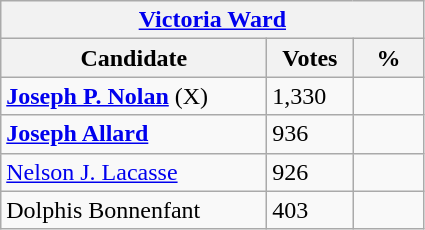<table class="wikitable">
<tr>
<th colspan="3"><a href='#'>Victoria Ward</a></th>
</tr>
<tr>
<th style="width: 170px">Candidate</th>
<th style="width: 50px">Votes</th>
<th style="width: 40px">%</th>
</tr>
<tr>
<td><strong><a href='#'>Joseph P. Nolan</a></strong> (X)</td>
<td>1,330</td>
<td></td>
</tr>
<tr>
<td><strong><a href='#'>Joseph Allard</a></strong></td>
<td>936</td>
<td></td>
</tr>
<tr>
<td><a href='#'>Nelson J. Lacasse</a></td>
<td>926</td>
<td></td>
</tr>
<tr>
<td>Dolphis Bonnenfant</td>
<td>403</td>
<td></td>
</tr>
</table>
